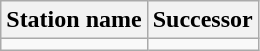<table class="wikitable">
<tr>
<th>Station name</th>
<th>Successor</th>
</tr>
<tr>
<td></td>
<td></td>
</tr>
</table>
